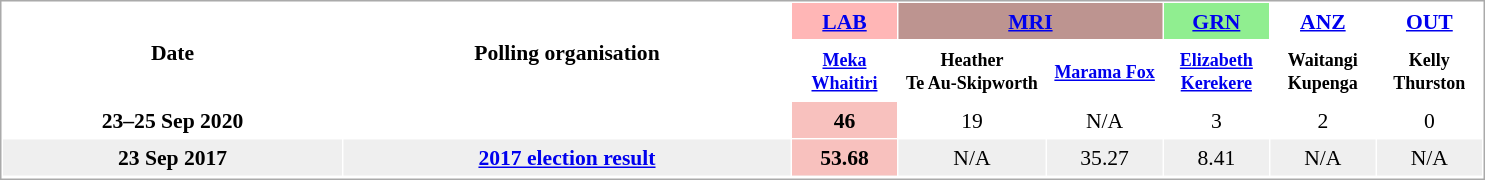<table cellpadding="5" cellspacing="1" style="font-size:90%; line-height:14px; text-align:center; border: 1px solid #aaa">
<tr>
<th rowspan=2 style="width:15em;">Date</th>
<th rowspan=2 style="width:20em;">Polling organisation</th>
<th style="background-color:#FFB6B6;width:60px"><a href='#'>LAB</a></th>
<th colspan=2 style="background-color:#BD9490;width:60px;"><a href='#'>MRI</a></th>
<th style="background-color:#90EE90;width:60px"><a href='#'>GRN</a></th>
<th style="width:60px;" r bgcolor=><a href='#'>ANZ</a></th>
<th style="width:60px;" r bgcolor=><a href='#'>OUT</a></th>
</tr>
<tr>
<th><small><a href='#'>Meka Whaitiri</a></small></th>
<th><small>Heather<br>Te Au-Skipworth</small></th>
<th><small><a href='#'>Marama Fox</a></small></th>
<th><small><a href='#'>Elizabeth Kerekere</a></small></th>
<th><small>Waitangi Kupenga</small></th>
<th><small>Kelly Thurston</small></th>
</tr>
<tr>
<td><strong>23–25 Sep 2020</strong></td>
<td></td>
<td style="background:#F8C1BE"><strong>46</strong></td>
<td>19</td>
<td>N/A</td>
<td>3</td>
<td>2</td>
<td>0</td>
</tr>
<tr style="background:#EFEFEF;">
<td><strong>23 Sep 2017</strong></td>
<td><strong><a href='#'>2017 election result</a></strong></td>
<td style="background:#F8C1BE"><strong>53.68</strong></td>
<td>N/A</td>
<td>35.27</td>
<td>8.41</td>
<td>N/A</td>
<td>N/A</td>
</tr>
<tr>
</tr>
</table>
